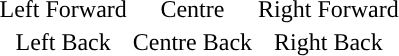<table style="font-size:100%; text-align:center;">
<tr>
<td>Left Forward</td>
<td>Centre</td>
<td>Right Forward</td>
</tr>
<tr>
<td>Left Back</td>
<td>Centre Back</td>
<td>Right Back</td>
</tr>
</table>
